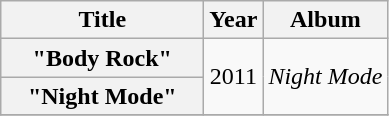<table class="wikitable plainrowheaders" style="text-align:center;">
<tr>
<th scope="col" style="width:8em;">Title</th>
<th scope="col">Year</th>
<th scope="col">Album</th>
</tr>
<tr>
<th scope="row">"Body Rock"</th>
<td rowspan="2">2011</td>
<td rowspan="2"><em>Night Mode</em></td>
</tr>
<tr>
<th scope="row">"Night Mode"</th>
</tr>
<tr>
</tr>
</table>
